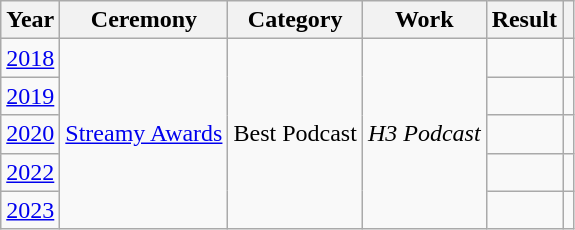<table class="wikitable sortable">
<tr>
<th>Year</th>
<th>Ceremony</th>
<th>Category</th>
<th>Work</th>
<th>Result</th>
<th class="unsortable"></th>
</tr>
<tr>
<td><a href='#'>2018</a></td>
<td rowspan="5"><a href='#'>Streamy Awards</a></td>
<td rowspan="5">Best Podcast</td>
<td rowspan="5"><em>H3 Podcast</em></td>
<td></td>
<td></td>
</tr>
<tr>
<td><a href='#'>2019</a></td>
<td></td>
<td></td>
</tr>
<tr>
<td><a href='#'>2020</a></td>
<td></td>
<td></td>
</tr>
<tr>
<td><a href='#'>2022</a></td>
<td></td>
<td></td>
</tr>
<tr>
<td><a href='#'>2023</a></td>
<td></td>
<td></td>
</tr>
</table>
